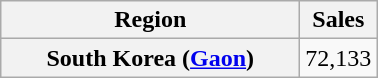<table class="wikitable plainrowheaders" style="text-align:center;">
<tr>
<th style="width:12em;">Region</th>
<th>Sales</th>
</tr>
<tr>
<th scope=row>South Korea (<a href='#'>Gaon</a>)</th>
<td>72,133</td>
</tr>
</table>
